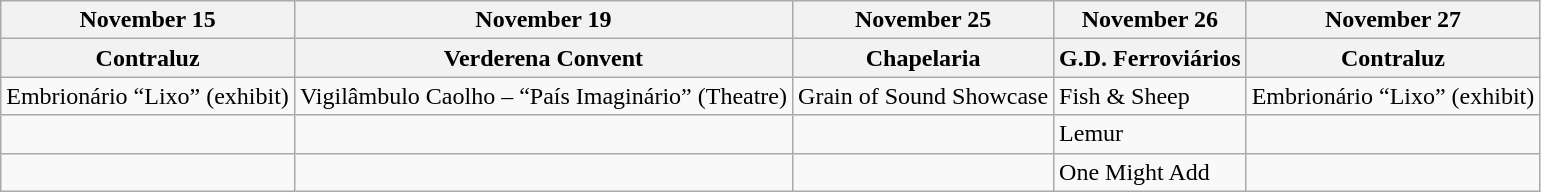<table class="wikitable">
<tr>
<th><strong>November 15</strong></th>
<th>November 19</th>
<th>November 25</th>
<th>November 26</th>
<th>November 27</th>
</tr>
<tr>
<th>Contraluz</th>
<th>Verderena Convent</th>
<th>Chapelaria</th>
<th>G.D. Ferroviários</th>
<th>Contraluz</th>
</tr>
<tr>
<td>Embrionário “Lixo” (exhibit)</td>
<td>Vigilâmbulo Caolho – “País Imaginário” (Theatre)</td>
<td>Grain of Sound Showcase</td>
<td>Fish & Sheep</td>
<td>Embrionário “Lixo” (exhibit)</td>
</tr>
<tr>
<td></td>
<td></td>
<td></td>
<td>Lemur</td>
<td></td>
</tr>
<tr>
<td></td>
<td></td>
<td></td>
<td>One Might Add</td>
<td></td>
</tr>
</table>
